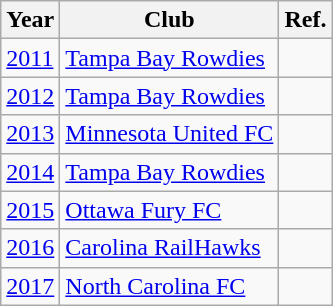<table class="wikitable sortable">
<tr>
<th>Year</th>
<th>Club</th>
<th>Ref.</th>
</tr>
<tr>
<td><a href='#'>2011</a></td>
<td><a href='#'>Tampa Bay Rowdies</a></td>
<td></td>
</tr>
<tr>
<td><a href='#'>2012</a></td>
<td><a href='#'>Tampa Bay Rowdies</a></td>
<td></td>
</tr>
<tr>
<td><a href='#'>2013</a></td>
<td><a href='#'>Minnesota United FC</a></td>
<td></td>
</tr>
<tr>
<td><a href='#'>2014</a></td>
<td><a href='#'>Tampa Bay Rowdies</a></td>
<td></td>
</tr>
<tr>
<td><a href='#'>2015</a></td>
<td><a href='#'>Ottawa Fury FC</a></td>
<td></td>
</tr>
<tr>
<td><a href='#'>2016</a></td>
<td><a href='#'>Carolina RailHawks</a></td>
<td></td>
</tr>
<tr>
<td><a href='#'>2017</a></td>
<td><a href='#'>North Carolina FC</a></td>
<td></td>
</tr>
</table>
